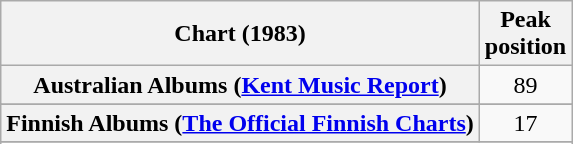<table class="wikitable sortable plainrowheaders" style="text-align:center;">
<tr>
<th scope="col">Chart (1983)</th>
<th scope="col">Peak<br>position</th>
</tr>
<tr>
<th scope="row">Australian Albums (<a href='#'>Kent Music Report</a>)</th>
<td align="center">89</td>
</tr>
<tr>
</tr>
<tr>
<th scope="row">Finnish Albums (<a href='#'>The Official Finnish Charts</a>)</th>
<td align="center">17</td>
</tr>
<tr>
</tr>
<tr>
</tr>
<tr>
</tr>
<tr>
</tr>
</table>
